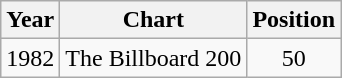<table class="wikitable">
<tr>
<th>Year</th>
<th>Chart</th>
<th>Position</th>
</tr>
<tr>
<td rowspan="1">1982</td>
<td>The Billboard 200</td>
<td align="center">50</td>
</tr>
</table>
